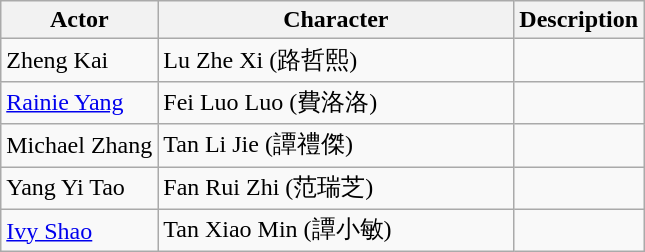<table class="wikitable">
<tr>
<th>Actor</th>
<th width=230>Character</th>
<th>Description</th>
</tr>
<tr>
<td>Zheng Kai</td>
<td>Lu Zhe Xi (路哲熙)</td>
<td></td>
</tr>
<tr>
<td><a href='#'>Rainie Yang</a></td>
<td>Fei Luo Luo (費洛洛)</td>
<td></td>
</tr>
<tr>
<td>Michael Zhang</td>
<td>Tan Li Jie (譚禮傑)</td>
<td></td>
</tr>
<tr>
<td>Yang Yi Tao</td>
<td>Fan Rui Zhi (范瑞芝)</td>
<td></td>
</tr>
<tr>
<td><a href='#'>Ivy Shao</a></td>
<td>Tan Xiao Min (譚小敏)</td>
<td></td>
</tr>
</table>
